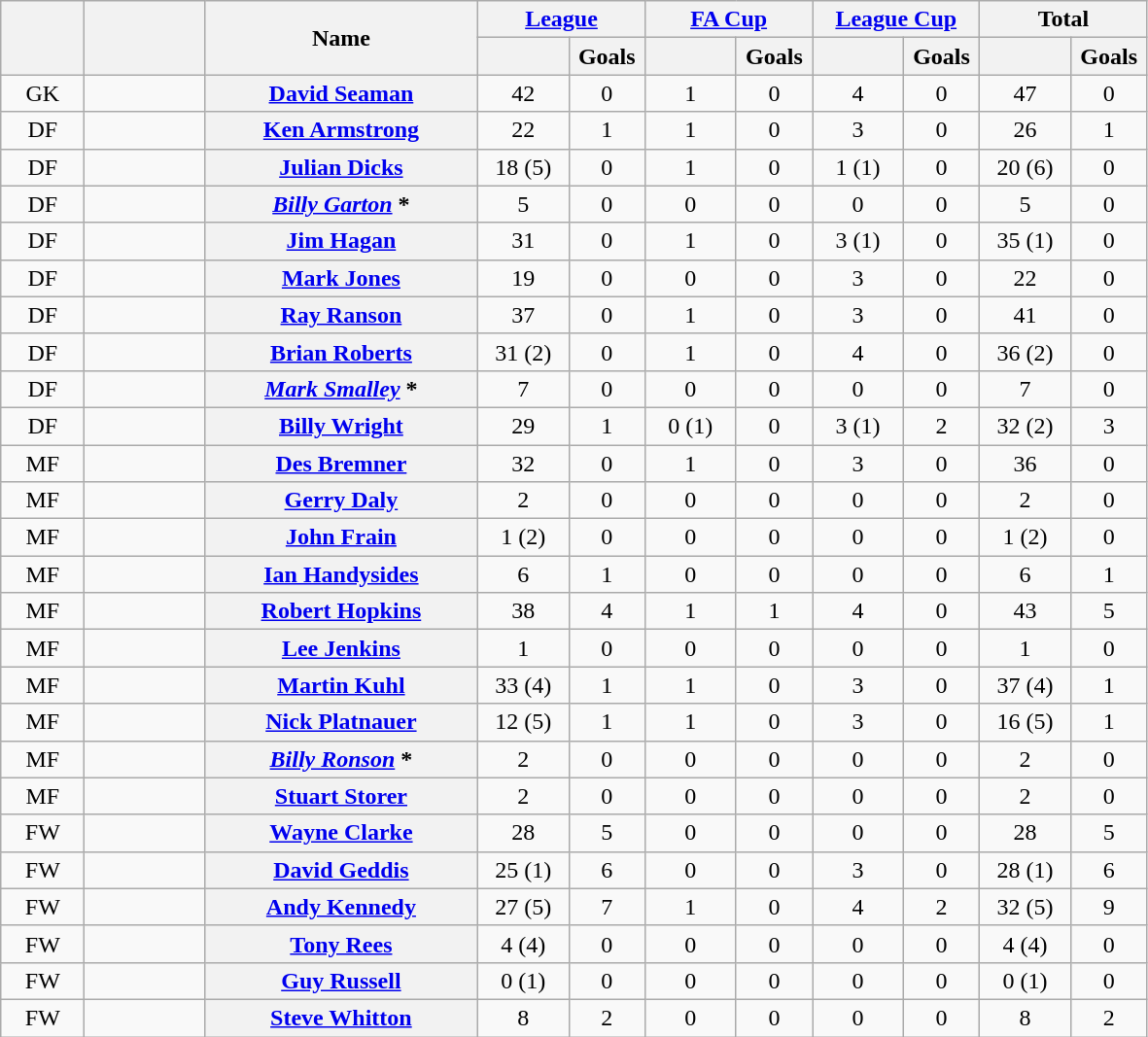<table class="wikitable plainrowheaders" style="text-align:center;">
<tr>
<th rowspan="2" scope="col" width="50"></th>
<th rowspan="2" scope="col" width="75"></th>
<th rowspan="2" scope="col" width="180" scope=col>Name</th>
<th colspan="2"><a href='#'>League</a></th>
<th colspan="2"><a href='#'>FA Cup</a></th>
<th colspan="2"><a href='#'>League Cup</a></th>
<th colspan="2">Total</th>
</tr>
<tr>
<th scope="col" width="55"></th>
<th scope="col" width="45">Goals</th>
<th scope="col" width="55"></th>
<th scope="col" width="45">Goals</th>
<th scope="col" width="55"></th>
<th scope="col" width="45">Goals</th>
<th scope="col" width="55"></th>
<th scope="col" width="45">Goals</th>
</tr>
<tr>
<td>GK</td>
<td></td>
<th scope=row><a href='#'>David Seaman</a></th>
<td>42</td>
<td>0</td>
<td>1</td>
<td>0</td>
<td>4</td>
<td>0</td>
<td>47</td>
<td>0</td>
</tr>
<tr>
<td>DF</td>
<td></td>
<th scope=row><a href='#'>Ken Armstrong</a></th>
<td>22</td>
<td>1</td>
<td>1</td>
<td>0</td>
<td>3</td>
<td>0</td>
<td>26</td>
<td>1</td>
</tr>
<tr>
<td>DF</td>
<td></td>
<th scope=row><a href='#'>Julian Dicks</a></th>
<td>18 (5)</td>
<td>0</td>
<td>1</td>
<td>0</td>
<td>1 (1)</td>
<td>0</td>
<td>20 (6)</td>
<td>0</td>
</tr>
<tr>
<td>DF</td>
<td></td>
<th scope=row><em><a href='#'>Billy Garton</a></em> *</th>
<td>5</td>
<td>0</td>
<td>0</td>
<td>0</td>
<td>0</td>
<td>0</td>
<td>5</td>
<td>0</td>
</tr>
<tr>
<td>DF</td>
<td></td>
<th scope=row><a href='#'>Jim Hagan</a></th>
<td>31</td>
<td>0</td>
<td>1</td>
<td>0</td>
<td>3 (1)</td>
<td>0</td>
<td>35 (1)</td>
<td>0</td>
</tr>
<tr>
<td>DF</td>
<td></td>
<th scope=row><a href='#'>Mark Jones</a></th>
<td>19</td>
<td>0</td>
<td>0</td>
<td>0</td>
<td>3</td>
<td>0</td>
<td>22</td>
<td>0</td>
</tr>
<tr>
<td>DF</td>
<td></td>
<th scope=row><a href='#'>Ray Ranson</a></th>
<td>37</td>
<td>0</td>
<td>1</td>
<td>0</td>
<td>3</td>
<td>0</td>
<td>41</td>
<td>0</td>
</tr>
<tr>
<td>DF</td>
<td></td>
<th scope=row><a href='#'>Brian Roberts</a></th>
<td>31 (2)</td>
<td>0</td>
<td>1</td>
<td>0</td>
<td>4</td>
<td>0</td>
<td>36 (2)</td>
<td>0</td>
</tr>
<tr>
<td>DF</td>
<td></td>
<th scope=row><em><a href='#'>Mark Smalley</a></em> *</th>
<td>7</td>
<td>0</td>
<td>0</td>
<td>0</td>
<td>0</td>
<td>0</td>
<td>7</td>
<td>0</td>
</tr>
<tr>
<td>DF</td>
<td></td>
<th scope=row><a href='#'>Billy Wright</a></th>
<td>29</td>
<td>1</td>
<td>0 (1)</td>
<td>0</td>
<td>3 (1)</td>
<td>2</td>
<td>32 (2)</td>
<td>3</td>
</tr>
<tr>
<td>MF</td>
<td></td>
<th scope=row><a href='#'>Des Bremner</a></th>
<td>32</td>
<td>0</td>
<td>1</td>
<td>0</td>
<td>3</td>
<td>0</td>
<td>36</td>
<td>0</td>
</tr>
<tr>
<td>MF</td>
<td></td>
<th scope=row><a href='#'>Gerry Daly</a> </th>
<td>2</td>
<td>0</td>
<td>0</td>
<td>0</td>
<td>0</td>
<td>0</td>
<td>2</td>
<td>0</td>
</tr>
<tr>
<td>MF</td>
<td></td>
<th scope=row><a href='#'>John Frain</a></th>
<td>1 (2)</td>
<td>0</td>
<td>0</td>
<td>0</td>
<td>0</td>
<td>0</td>
<td>1 (2)</td>
<td>0</td>
</tr>
<tr>
<td>MF</td>
<td></td>
<th scope=row><a href='#'>Ian Handysides</a></th>
<td>6</td>
<td>1</td>
<td>0</td>
<td>0</td>
<td>0</td>
<td>0</td>
<td>6</td>
<td>1</td>
</tr>
<tr>
<td>MF</td>
<td></td>
<th scope=row><a href='#'>Robert Hopkins</a></th>
<td>38</td>
<td>4</td>
<td>1</td>
<td>1</td>
<td>4</td>
<td>0</td>
<td>43</td>
<td>5</td>
</tr>
<tr>
<td>MF</td>
<td></td>
<th scope=row><a href='#'>Lee Jenkins</a> </th>
<td>1</td>
<td>0</td>
<td>0</td>
<td>0</td>
<td>0</td>
<td>0</td>
<td>1</td>
<td>0</td>
</tr>
<tr>
<td>MF</td>
<td></td>
<th scope=row><a href='#'>Martin Kuhl</a></th>
<td>33 (4)</td>
<td>1</td>
<td>1</td>
<td>0</td>
<td>3</td>
<td>0</td>
<td>37 (4)</td>
<td>1</td>
</tr>
<tr>
<td>MF</td>
<td></td>
<th scope=row><a href='#'>Nick Platnauer</a></th>
<td>12 (5)</td>
<td>1</td>
<td>1</td>
<td>0</td>
<td>3</td>
<td>0</td>
<td>16 (5)</td>
<td>1</td>
</tr>
<tr>
<td>MF</td>
<td></td>
<th scope=row><em><a href='#'>Billy Ronson</a></em> *</th>
<td>2</td>
<td>0</td>
<td>0</td>
<td>0</td>
<td>0</td>
<td>0</td>
<td>2</td>
<td>0</td>
</tr>
<tr>
<td>MF</td>
<td></td>
<th scope=row><a href='#'>Stuart Storer</a></th>
<td>2</td>
<td>0</td>
<td>0</td>
<td>0</td>
<td>0</td>
<td>0</td>
<td>2</td>
<td>0</td>
</tr>
<tr>
<td>FW</td>
<td></td>
<th scope=row><a href='#'>Wayne Clarke</a></th>
<td>28</td>
<td>5</td>
<td>0</td>
<td>0</td>
<td>0</td>
<td>0</td>
<td>28</td>
<td>5</td>
</tr>
<tr>
<td>FW</td>
<td></td>
<th scope=row><a href='#'>David Geddis</a></th>
<td>25 (1)</td>
<td>6</td>
<td>0</td>
<td>0</td>
<td>3</td>
<td>0</td>
<td>28 (1)</td>
<td>6</td>
</tr>
<tr>
<td>FW</td>
<td></td>
<th scope=row><a href='#'>Andy Kennedy</a></th>
<td>27 (5)</td>
<td>7</td>
<td>1</td>
<td>0</td>
<td>4</td>
<td>2</td>
<td>32 (5)</td>
<td>9</td>
</tr>
<tr>
<td>FW</td>
<td></td>
<th scope=row><a href='#'>Tony Rees</a></th>
<td>4 (4)</td>
<td>0</td>
<td>0</td>
<td>0</td>
<td>0</td>
<td>0</td>
<td>4 (4)</td>
<td>0</td>
</tr>
<tr>
<td>FW</td>
<td></td>
<th scope=row><a href='#'>Guy Russell</a></th>
<td>0 (1)</td>
<td>0</td>
<td>0</td>
<td>0</td>
<td>0</td>
<td>0</td>
<td>0 (1)</td>
<td>0</td>
</tr>
<tr>
<td>FW</td>
<td></td>
<th scope=row><a href='#'>Steve Whitton</a></th>
<td>8</td>
<td>2</td>
<td>0</td>
<td>0</td>
<td>0</td>
<td>0</td>
<td>8</td>
<td>2</td>
</tr>
</table>
